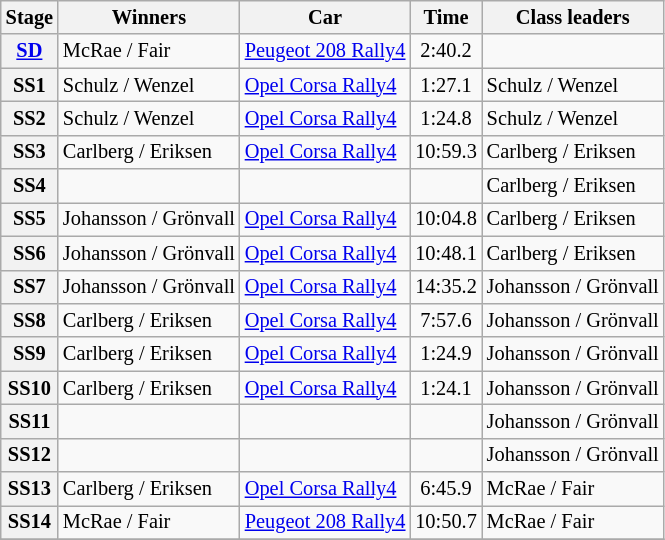<table class="wikitable" style="font-size:85%">
<tr>
<th>Stage</th>
<th>Winners</th>
<th>Car</th>
<th>Time</th>
<th>Class leaders</th>
</tr>
<tr>
<th><a href='#'>SD</a></th>
<td>McRae / Fair</td>
<td><a href='#'>Peugeot 208 Rally4</a></td>
<td align="center">2:40.2</td>
<td></td>
</tr>
<tr>
<th>SS1</th>
<td>Schulz / Wenzel</td>
<td><a href='#'>Opel Corsa Rally4</a></td>
<td align="center">1:27.1</td>
<td>Schulz / Wenzel</td>
</tr>
<tr>
<th>SS2</th>
<td>Schulz / Wenzel</td>
<td><a href='#'>Opel Corsa Rally4</a></td>
<td align="center">1:24.8</td>
<td>Schulz / Wenzel</td>
</tr>
<tr>
<th>SS3</th>
<td>Carlberg / Eriksen</td>
<td><a href='#'>Opel Corsa Rally4</a></td>
<td align="center">10:59.3</td>
<td>Carlberg / Eriksen</td>
</tr>
<tr>
<th>SS4</th>
<td></td>
<td></td>
<td></td>
<td>Carlberg / Eriksen</td>
</tr>
<tr>
<th>SS5</th>
<td>Johansson / Grönvall</td>
<td><a href='#'>Opel Corsa Rally4</a></td>
<td align="center">10:04.8</td>
<td>Carlberg / Eriksen</td>
</tr>
<tr>
<th>SS6</th>
<td>Johansson / Grönvall</td>
<td><a href='#'>Opel Corsa Rally4</a></td>
<td align="center">10:48.1</td>
<td>Carlberg / Eriksen</td>
</tr>
<tr>
<th>SS7</th>
<td>Johansson / Grönvall</td>
<td><a href='#'>Opel Corsa Rally4</a></td>
<td align="center">14:35.2</td>
<td>Johansson / Grönvall</td>
</tr>
<tr>
<th>SS8</th>
<td>Carlberg / Eriksen</td>
<td><a href='#'>Opel Corsa Rally4</a></td>
<td align="center">7:57.6</td>
<td>Johansson / Grönvall</td>
</tr>
<tr>
<th>SS9</th>
<td>Carlberg / Eriksen</td>
<td><a href='#'>Opel Corsa Rally4</a></td>
<td align="center">1:24.9</td>
<td>Johansson / Grönvall</td>
</tr>
<tr>
<th>SS10</th>
<td>Carlberg / Eriksen</td>
<td><a href='#'>Opel Corsa Rally4</a></td>
<td align="center">1:24.1</td>
<td>Johansson / Grönvall</td>
</tr>
<tr>
<th>SS11</th>
<td></td>
<td></td>
<td></td>
<td>Johansson / Grönvall</td>
</tr>
<tr>
<th>SS12</th>
<td></td>
<td></td>
<td></td>
<td>Johansson / Grönvall</td>
</tr>
<tr>
<th>SS13</th>
<td>Carlberg / Eriksen</td>
<td><a href='#'>Opel Corsa Rally4</a></td>
<td align="center">6:45.9</td>
<td>McRae / Fair</td>
</tr>
<tr>
<th>SS14</th>
<td>McRae / Fair</td>
<td><a href='#'>Peugeot 208 Rally4</a></td>
<td align="center">10:50.7</td>
<td>McRae / Fair</td>
</tr>
<tr>
</tr>
</table>
